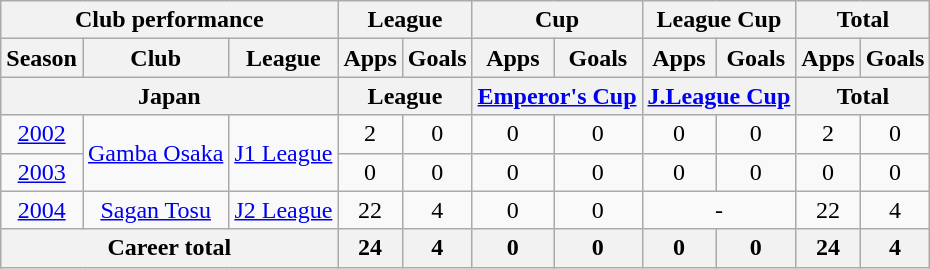<table class="wikitable" style="text-align:center">
<tr>
<th colspan=3>Club performance</th>
<th colspan=2>League</th>
<th colspan=2>Cup</th>
<th colspan=2>League Cup</th>
<th colspan=2>Total</th>
</tr>
<tr>
<th>Season</th>
<th>Club</th>
<th>League</th>
<th>Apps</th>
<th>Goals</th>
<th>Apps</th>
<th>Goals</th>
<th>Apps</th>
<th>Goals</th>
<th>Apps</th>
<th>Goals</th>
</tr>
<tr>
<th colspan=3>Japan</th>
<th colspan=2>League</th>
<th colspan=2><a href='#'>Emperor's Cup</a></th>
<th colspan=2><a href='#'>J.League Cup</a></th>
<th colspan=2>Total</th>
</tr>
<tr>
<td><a href='#'>2002</a></td>
<td rowspan="2"><a href='#'>Gamba Osaka</a></td>
<td rowspan="2"><a href='#'>J1 League</a></td>
<td>2</td>
<td>0</td>
<td>0</td>
<td>0</td>
<td>0</td>
<td>0</td>
<td>2</td>
<td>0</td>
</tr>
<tr>
<td><a href='#'>2003</a></td>
<td>0</td>
<td>0</td>
<td>0</td>
<td>0</td>
<td>0</td>
<td>0</td>
<td>0</td>
<td>0</td>
</tr>
<tr>
<td><a href='#'>2004</a></td>
<td><a href='#'>Sagan Tosu</a></td>
<td><a href='#'>J2 League</a></td>
<td>22</td>
<td>4</td>
<td>0</td>
<td>0</td>
<td colspan="2">-</td>
<td>22</td>
<td>4</td>
</tr>
<tr>
<th colspan=3>Career total</th>
<th>24</th>
<th>4</th>
<th>0</th>
<th>0</th>
<th>0</th>
<th>0</th>
<th>24</th>
<th>4</th>
</tr>
</table>
